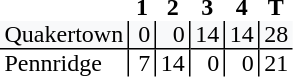<table style="border-collapse: collapse;">
<tr>
<th style="text-align: left;"></th>
<th style="text-align: center; padding: 0px 3px 0px 3px; width:12px;">1</th>
<th style="text-align: center; padding: 0px 3px 0px 3px; width:12px;">2</th>
<th style="text-align: center; padding: 0px 3px 0px 3px; width:12px;">3</th>
<th style="text-align: center; padding: 0px 3px 0px 3px; width:12px;">4</th>
<th style="text-align: center; padding: 0px 3px 0px 3px; width:12px;">T</th>
</tr>
<tr>
<td style="background: #f8f9fa; text-align: left; border-bottom: 1px solid black; padding: 0px 3px 0px 3px;">Quakertown</td>
<td style="background: #f8f9fa; border-left: 1px solid black; border-bottom: 1px solid black; text-align: right; padding: 0px 3px 0px 3px;">0</td>
<td style="background: #f8f9fa; border-left: 1px solid black; border-bottom: 1px solid black; text-align: right; padding: 0px 3px 0px 3px;">0</td>
<td style="background: #f8f9fa; border-left: 1px solid black; border-bottom: 1px solid black; text-align: right; padding: 0px 3px 0px 3px;">14</td>
<td style="background: #f8f9fa; border-left: 1px solid black; border-bottom: 1px solid black; text-align: right; padding: 0px 3px 0px 3px;">14</td>
<td style="background: #f8f9fa; border-left: 1px solid black; border-bottom: 1px solid black; text-align: right; padding: 0px 3px 0px 3px;">28</td>
</tr>
<tr>
<td style="text-align: left; padding: 0px 3px 0px 3px;">Pennridge</td>
<td style="border-left: 1px solid black; text-align: right; padding: 0px 3px 0px 3px;">7</td>
<td style="border-left: 1px solid black; text-align: right; padding: 0px 3px 0px 3px;">14</td>
<td style="border-left: 1px solid black; text-align: right; padding: 0px 3px 0px 3px;">0</td>
<td style="border-left: 1px solid black; text-align: right; padding: 0px 3px 0px 3px;">0</td>
<td style="border-left: 1px solid black; text-align: right; padding: 0px 3px 0px 3px;">21</td>
</tr>
</table>
